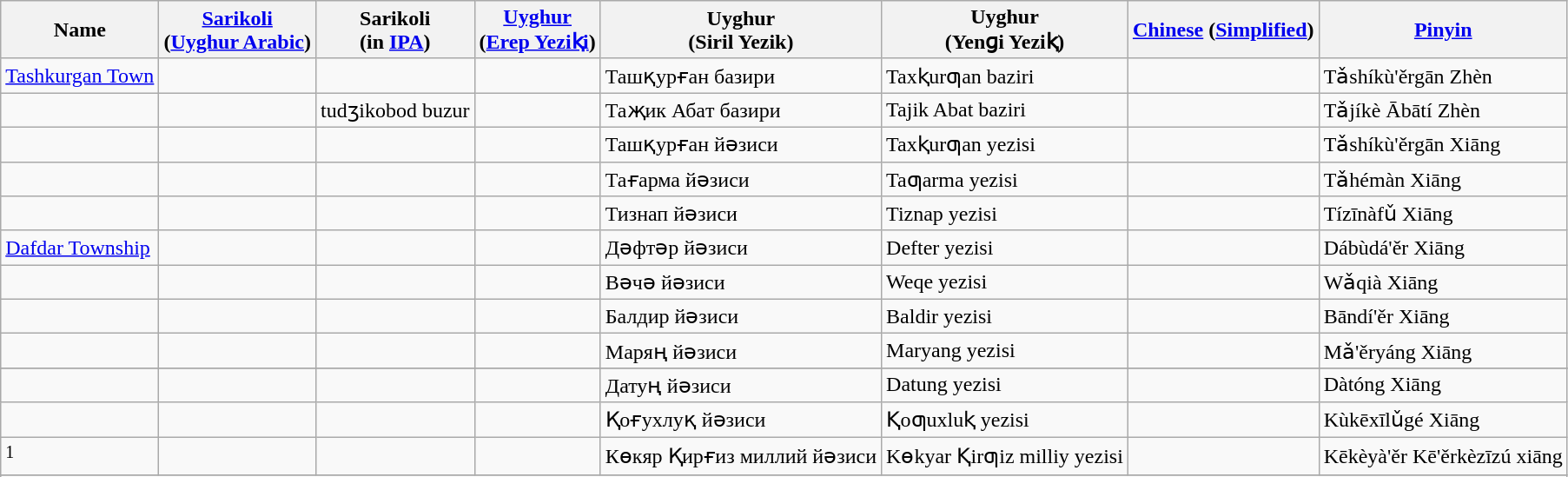<table class="wikitable">
<tr>
<th>Name</th>
<th><a href='#'>Sarikoli</a> <br> (<a href='#'>Uyghur Arabic</a>)</th>
<th>Sarikoli <br> (in <a href='#'>IPA</a>)</th>
<th><a href='#'>Uyghur</a> <br> (<a href='#'>Erep Yeziⱪi</a>)</th>
<th>Uyghur <br> (Siril Yezik)</th>
<th>Uyghur <br> (Yenɡi Yeziⱪ)</th>
<th><a href='#'>Chinese</a> (<a href='#'>Simplified</a>)</th>
<th><a href='#'>Pinyin</a></th>
</tr>
<tr>
<td><a href='#'>Tashkurgan Town</a></td>
<td></td>
<td></td>
<td></td>
<td>Ташқурған базири</td>
<td>Taxⱪurƣan baziri</td>
<td></td>
<td>Tǎshíkù'ěrgān Zhèn</td>
</tr>
<tr>
<td></td>
<td></td>
<td>tudʒikobod buzur</td>
<td></td>
<td>Таҗик Абaт базири</td>
<td>Tajik Abat baziri</td>
<td></td>
<td>Tǎjíkè Ābātí Zhèn</td>
</tr>
<tr>
<td></td>
<td></td>
<td></td>
<td></td>
<td>Ташқурған йәзиси</td>
<td>Taxⱪurƣan yezisi</td>
<td></td>
<td>Tǎshíkù'ěrgān Xiāng</td>
</tr>
<tr>
<td></td>
<td></td>
<td></td>
<td></td>
<td>Тағарма йәзиси</td>
<td>Taƣarma yezisi</td>
<td></td>
<td>Tǎhémàn Xiāng</td>
</tr>
<tr>
<td></td>
<td></td>
<td></td>
<td></td>
<td>Тизнап йәзиси</td>
<td>Tiznap yezisi</td>
<td></td>
<td>Tízīnàfǔ Xiāng</td>
</tr>
<tr>
<td><a href='#'>Dafdar Township</a></td>
<td></td>
<td></td>
<td></td>
<td>Дәфтәр йәзиси</td>
<td>Defter yezisi</td>
<td></td>
<td>Dábùdá'ěr Xiāng</td>
</tr>
<tr>
<td></td>
<td></td>
<td></td>
<td></td>
<td>Вәчә йәзиси</td>
<td>Weqe yezisi</td>
<td></td>
<td>Wǎqià Xiāng</td>
</tr>
<tr>
<td></td>
<td></td>
<td></td>
<td></td>
<td>Балдир йәзиси</td>
<td>Baldir yezisi</td>
<td></td>
<td>Bāndí'ěr Xiāng</td>
</tr>
<tr>
<td></td>
<td></td>
<td></td>
<td></td>
<td>Маряң йәзиси</td>
<td>Maryang yezisi</td>
<td></td>
<td>Mǎ'ěryáng Xiāng</td>
</tr>
<tr>
</tr>
<tr>
<td></td>
<td></td>
<td></td>
<td></td>
<td>Датуң йәзиси</td>
<td>Datung yezisi</td>
<td></td>
<td>Dàtóng Xiāng</td>
</tr>
<tr>
<td></td>
<td></td>
<td></td>
<td></td>
<td>Қоғухлуқ йәзиси</td>
<td>Ⱪoƣuxluⱪ yezisi</td>
<td></td>
<td>Kùkēxīlǔgé Xiāng</td>
</tr>
<tr>
<td><sup>1</sup></td>
<td></td>
<td></td>
<td></td>
<td>Көкяр Қирғиз миллий йәзиси</td>
<td>Kɵkyar Ⱪirƣiz milliy yezisi</td>
<td></td>
<td>Kēkèyà'ěr Kē'ěrkèzīzú xiāng</td>
</tr>
<tr>
</tr>
<tr>
</tr>
</table>
